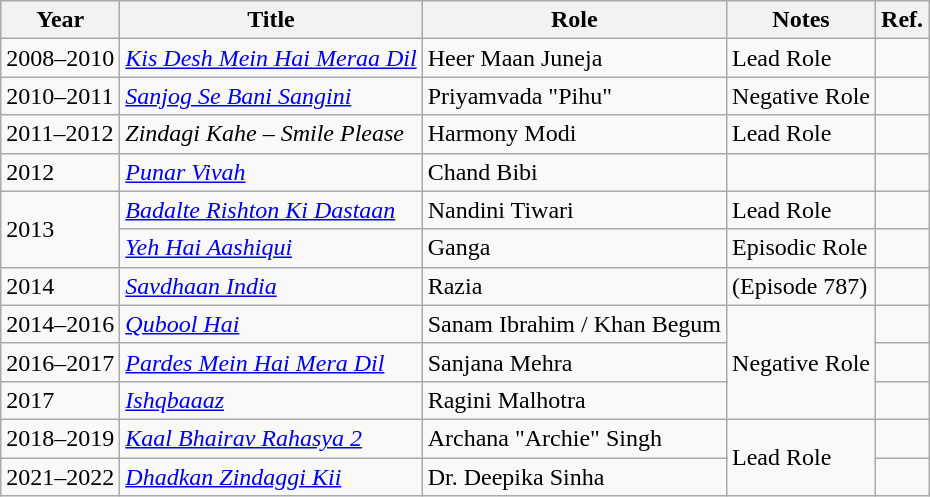<table class="wikitable sortable">
<tr>
<th>Year</th>
<th>Title</th>
<th>Role</th>
<th>Notes</th>
<th>Ref.</th>
</tr>
<tr>
<td>2008–2010</td>
<td><em><a href='#'>Kis Desh Mein Hai Meraa Dil</a></em></td>
<td>Heer Maan Juneja</td>
<td>Lead Role</td>
<td></td>
</tr>
<tr>
<td>2010–2011</td>
<td><em><a href='#'>Sanjog Se Bani Sangini</a></em></td>
<td>Priyamvada "Pihu"</td>
<td>Negative Role</td>
<td></td>
</tr>
<tr>
<td>2011–2012</td>
<td><em>Zindagi Kahe – Smile Please</em></td>
<td>Harmony Modi</td>
<td>Lead Role</td>
<td></td>
</tr>
<tr>
<td>2012</td>
<td><em><a href='#'>Punar Vivah</a></em></td>
<td>Chand Bibi</td>
<td></td>
<td></td>
</tr>
<tr>
<td rowspan="2">2013</td>
<td><em><a href='#'>Badalte Rishton Ki Dastaan</a></em></td>
<td>Nandini Tiwari</td>
<td>Lead Role</td>
<td></td>
</tr>
<tr>
<td><em><a href='#'>Yeh Hai Aashiqui</a></em></td>
<td>Ganga</td>
<td>Episodic Role</td>
<td></td>
</tr>
<tr>
<td>2014</td>
<td><em><a href='#'>Savdhaan India</a></em></td>
<td>Razia</td>
<td>(Episode 787)</td>
<td></td>
</tr>
<tr>
<td>2014–2016</td>
<td><em><a href='#'>Qubool Hai</a></em></td>
<td>Sanam Ibrahim / Khan Begum</td>
<td rowspan = "3">Negative Role</td>
<td></td>
</tr>
<tr>
<td>2016–2017</td>
<td><em><a href='#'>Pardes Mein Hai Mera Dil</a></em></td>
<td>Sanjana Mehra</td>
<td></td>
</tr>
<tr>
<td>2017</td>
<td><em><a href='#'>Ishqbaaaz</a></em></td>
<td>Ragini Malhotra</td>
<td></td>
</tr>
<tr>
<td>2018–2019</td>
<td><em><a href='#'>Kaal Bhairav Rahasya 2</a></em></td>
<td>Archana "Archie" Singh</td>
<td rowspan = "2">Lead Role</td>
<td></td>
</tr>
<tr>
<td>2021–2022</td>
<td><em><a href='#'>Dhadkan Zindaggi Kii</a></em></td>
<td>Dr. Deepika Sinha</td>
<td></td>
</tr>
</table>
